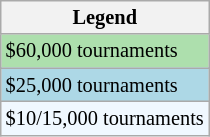<table class="wikitable" style="font-size:85%">
<tr>
<th>Legend</th>
</tr>
<tr style="background:#addfad;">
<td>$60,000 tournaments</td>
</tr>
<tr style="background:lightblue;">
<td>$25,000 tournaments</td>
</tr>
<tr style="background:#f0f8ff;">
<td>$10/15,000 tournaments</td>
</tr>
</table>
